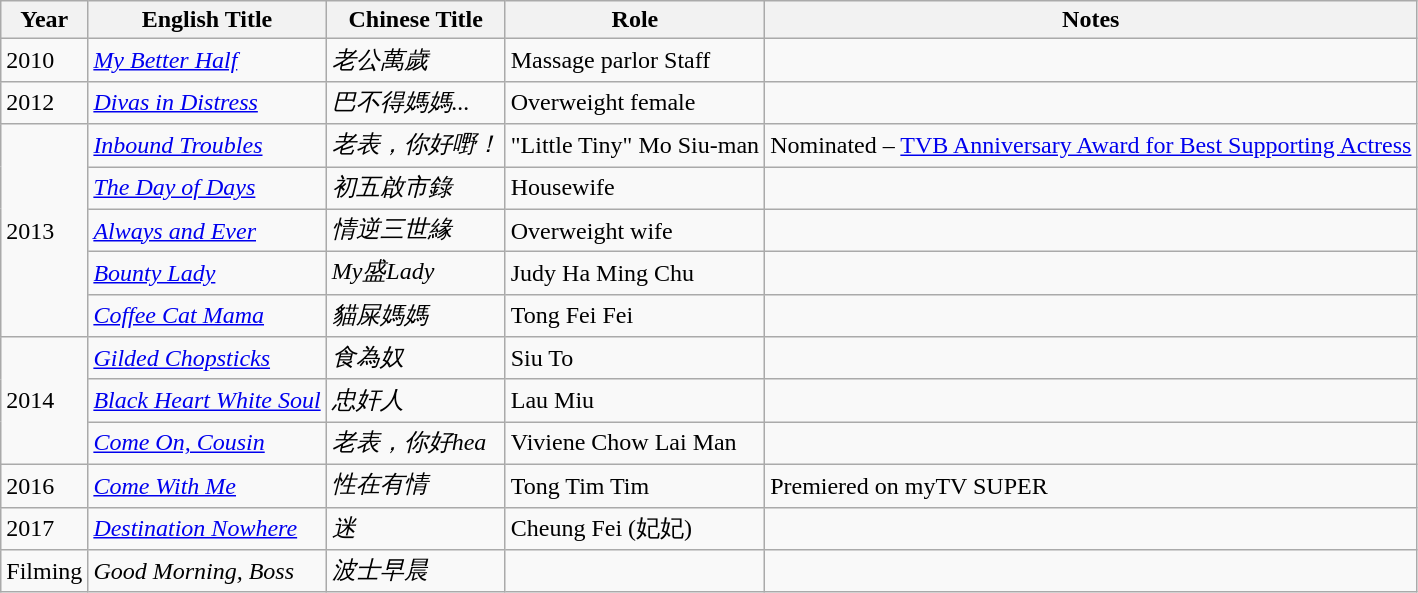<table class="wikitable sortable">
<tr>
<th>Year</th>
<th>English Title</th>
<th>Chinese Title</th>
<th>Role</th>
<th>Notes</th>
</tr>
<tr>
<td>2010</td>
<td><em><a href='#'>My Better Half</a></em></td>
<td><em>老公萬歲</em></td>
<td>Massage parlor Staff</td>
<td></td>
</tr>
<tr>
<td>2012</td>
<td><em><a href='#'>Divas in Distress</a></em></td>
<td><em>巴不得媽媽...</em></td>
<td>Overweight female</td>
<td></td>
</tr>
<tr>
<td rowspan=5>2013</td>
<td><em><a href='#'>Inbound Troubles</a> </em></td>
<td><em>老表，你好嘢！</em></td>
<td>"Little Tiny" Mo Siu-man</td>
<td>Nominated – <a href='#'>TVB Anniversary Award for Best Supporting Actress</a></td>
</tr>
<tr>
<td><em><a href='#'>The Day of Days</a></em></td>
<td><em>初五啟市錄</em></td>
<td>Housewife</td>
<td></td>
</tr>
<tr>
<td><em><a href='#'>Always and Ever</a></em></td>
<td><em>情逆三世緣</em></td>
<td>Overweight wife</td>
<td></td>
</tr>
<tr>
<td><em><a href='#'>Bounty Lady</a></em></td>
<td><em>My盛Lady</em></td>
<td>Judy Ha Ming Chu</td>
<td></td>
</tr>
<tr>
<td><em><a href='#'>Coffee Cat Mama</a></em></td>
<td><em>貓屎媽媽</em></td>
<td>Tong Fei Fei</td>
<td></td>
</tr>
<tr>
<td rowspan=3>2014</td>
<td><em><a href='#'>Gilded Chopsticks</a> </em></td>
<td><em>食為奴</em></td>
<td>Siu To</td>
<td></td>
</tr>
<tr>
<td><em><a href='#'>Black Heart White Soul</a></em></td>
<td><em>忠奸人</em></td>
<td>Lau Miu</td>
<td></td>
</tr>
<tr>
<td><em><a href='#'>Come On, Cousin</a></em></td>
<td><em>老表，你好hea</em></td>
<td>Viviene Chow Lai Man</td>
<td></td>
</tr>
<tr>
<td>2016</td>
<td><em><a href='#'>Come With Me</a> </em></td>
<td><em>性在有情</em></td>
<td>Tong Tim Tim</td>
<td>Premiered on myTV SUPER</td>
</tr>
<tr>
<td>2017</td>
<td><em><a href='#'>Destination Nowhere</a></em></td>
<td><em>迷</em></td>
<td>Cheung Fei (妃妃)</td>
</tr>
<tr>
<td>Filming</td>
<td><em>Good Morning, Boss</em></td>
<td><em>波士早晨</em></td>
<td></td>
<td></td>
</tr>
</table>
